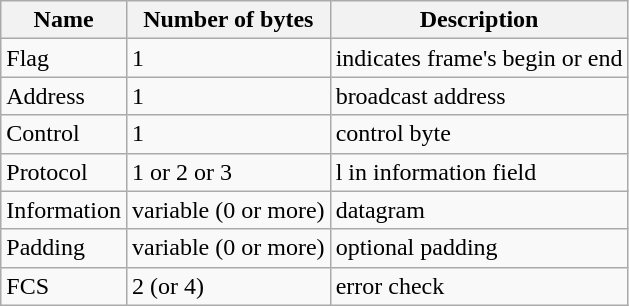<table class="wikitable">
<tr>
<th>Name</th>
<th>Number of bytes</th>
<th>Description</th>
</tr>
<tr>
<td>Flag</td>
<td>1</td>
<td>indicates frame's begin or end</td>
</tr>
<tr>
<td>Address</td>
<td>1</td>
<td>broadcast address</td>
</tr>
<tr>
<td>Control</td>
<td>1</td>
<td>control byte</td>
</tr>
<tr>
<td>Protocol</td>
<td>1 or 2 or 3</td>
<td>l in information field</td>
</tr>
<tr>
<td>Information</td>
<td>variable (0 or more)</td>
<td>datagram</td>
</tr>
<tr>
<td>Padding</td>
<td>variable (0 or more)</td>
<td>optional padding</td>
</tr>
<tr>
<td>FCS</td>
<td>2 (or 4)</td>
<td>error check</td>
</tr>
</table>
